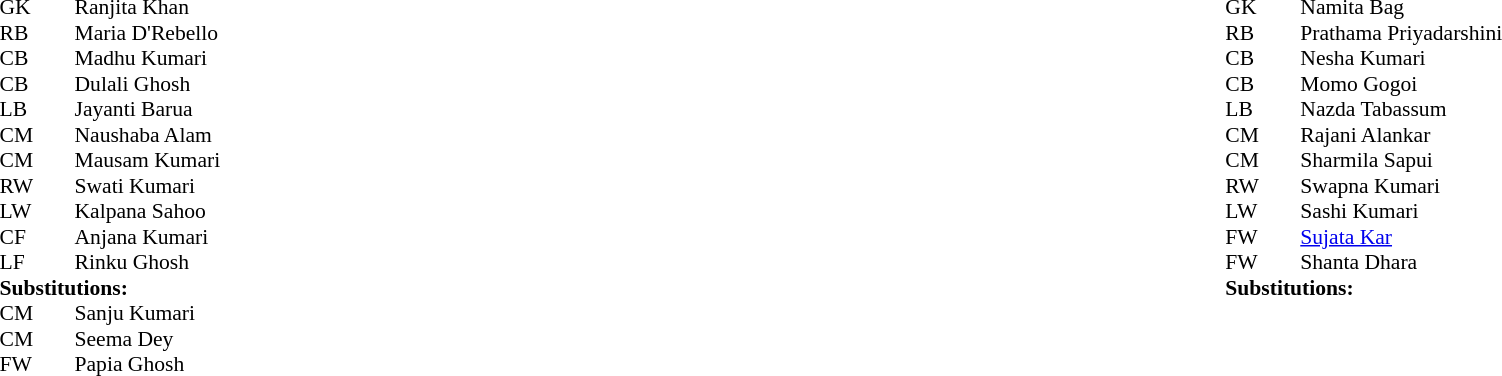<table width="100%">
<tr>
<td valign="top" width="40%"><br><table style="font-size:90%" cellspacing="0" cellpadding="0">
<tr>
<th width=25></th>
<th width=25></th>
</tr>
<tr>
<td>GK</td>
<td></td>
<td>Ranjita Khan</td>
</tr>
<tr>
<td>RB</td>
<td></td>
<td>Maria D'Rebello</td>
</tr>
<tr>
<td>CB</td>
<td></td>
<td>Madhu Kumari</td>
</tr>
<tr>
<td>CB</td>
<td></td>
<td>Dulali Ghosh</td>
</tr>
<tr>
<td>LB</td>
<td></td>
<td>Jayanti Barua</td>
</tr>
<tr>
<td>CM</td>
<td></td>
<td>Naushaba Alam</td>
<td></td>
<td></td>
</tr>
<tr>
<td>CM</td>
<td></td>
<td>Mausam Kumari</td>
<td></td>
<td></td>
</tr>
<tr>
<td>RW</td>
<td></td>
<td>Swati Kumari</td>
</tr>
<tr>
<td>LW</td>
<td></td>
<td>Kalpana Sahoo</td>
</tr>
<tr>
<td>CF</td>
<td></td>
<td>Anjana Kumari</td>
<td></td>
<td></td>
</tr>
<tr>
<td>LF</td>
<td></td>
<td>Rinku Ghosh</td>
</tr>
<tr>
<td colspan=3><strong>Substitutions:</strong></td>
</tr>
<tr>
<td>CM</td>
<td></td>
<td>Sanju Kumari</td>
<td></td>
</tr>
<tr>
<td>CM</td>
<td></td>
<td>Seema Dey</td>
<td></td>
</tr>
<tr>
<td>FW</td>
<td></td>
<td>Papia Ghosh</td>
<td></td>
</tr>
<tr>
</tr>
</table>
</td>
<td valign="top" width="50%"><br><table style="font-size:90%; margin:auto" cellspacing="0" cellpadding="0">
<tr>
<th width=25></th>
<th width=25></th>
</tr>
<tr>
<td>GK</td>
<td></td>
<td>Namita Bag</td>
</tr>
<tr>
<td>RB</td>
<td></td>
<td>Prathama Priyadarshini</td>
</tr>
<tr>
<td>CB</td>
<td></td>
<td>Nesha Kumari</td>
</tr>
<tr>
<td>CB</td>
<td></td>
<td>Momo Gogoi</td>
</tr>
<tr>
<td>LB</td>
<td></td>
<td>Nazda Tabassum</td>
</tr>
<tr>
<td>CM</td>
<td></td>
<td>Rajani Alankar</td>
</tr>
<tr>
<td>CM</td>
<td></td>
<td>Sharmila Sapui</td>
</tr>
<tr>
<td>RW</td>
<td></td>
<td>Swapna Kumari</td>
</tr>
<tr>
<td>LW</td>
<td></td>
<td>Sashi Kumari</td>
</tr>
<tr>
<td>FW</td>
<td></td>
<td><a href='#'>Sujata Kar</a></td>
</tr>
<tr>
<td>FW</td>
<td></td>
<td>Shanta Dhara </td>
</tr>
<tr>
<td colspan=3><strong>Substitutions:</strong></td>
</tr>
<tr>
<td></td>
</tr>
</table>
</td>
</tr>
</table>
